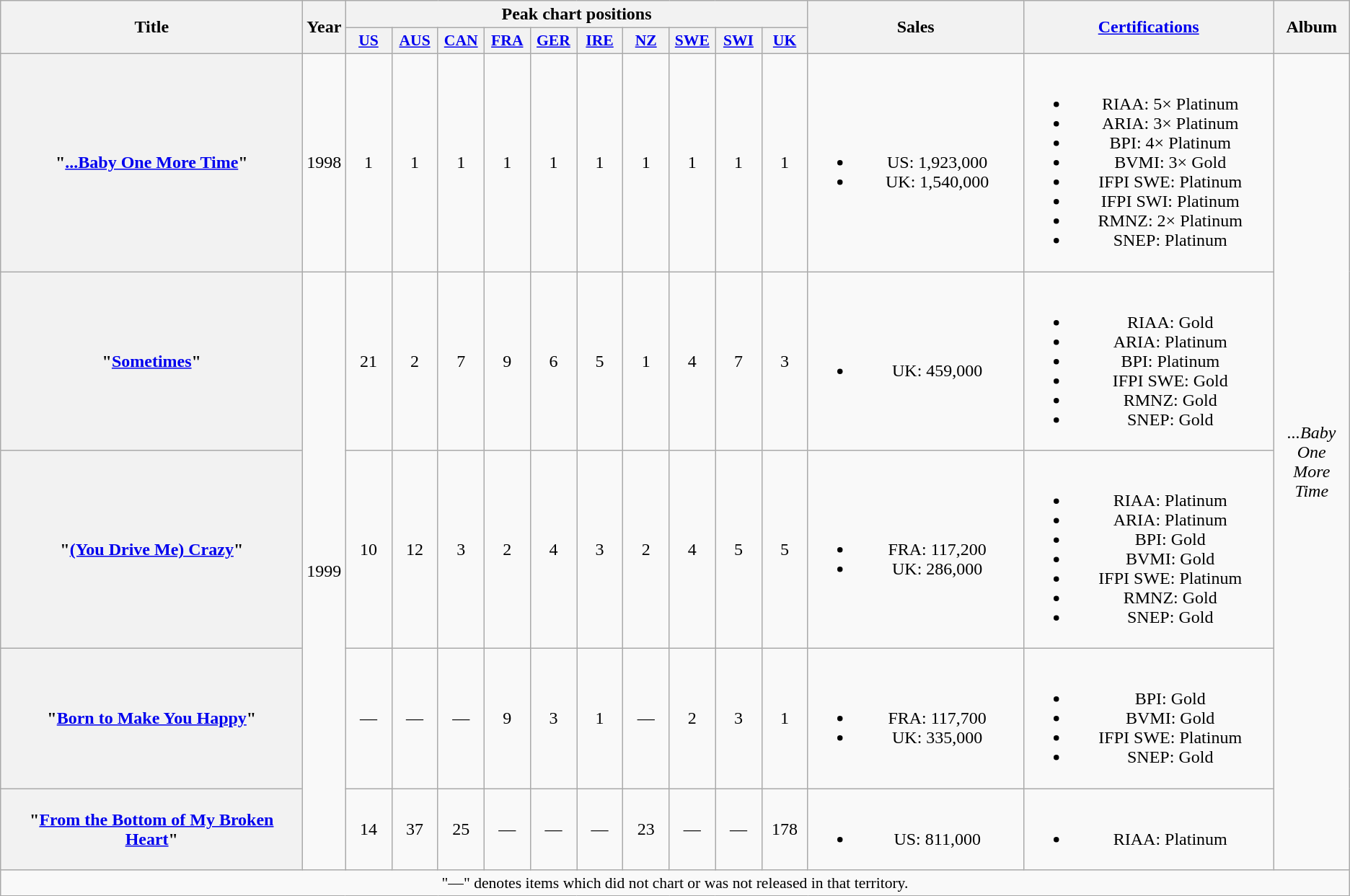<table class="wikitable plainrowheaders" style="text-align:center;">
<tr>
<th scope="col" rowspan="2" style="width:17em;">Title</th>
<th scope="col" rowspan="2" style="width:1em;">Year</th>
<th scope="col" colspan="10">Peak chart positions</th>
<th scope="col" rowspan="2" style="width:12em;">Sales</th>
<th scope="col" rowspan="2" style="width:14em;"><a href='#'>Certifications</a></th>
<th scope="col" rowspan="2">Album</th>
</tr>
<tr>
<th scope="col" style="width:2.5em; font-size:90%;"><a href='#'>US</a><br></th>
<th scope="col" style="width:2.5em; font-size:90%;"><a href='#'>AUS</a><br></th>
<th scope="col" style="width:2.5em; font-size:90%;"><a href='#'>CAN</a><br></th>
<th scope="col" style="width:2.5em; font-size:90%;"><a href='#'>FRA</a><br></th>
<th scope="col" style="width:2.5em; font-size:90%;"><a href='#'>GER</a><br></th>
<th scope="col" style="width:2.5em; font-size:90%;"><a href='#'>IRE</a><br></th>
<th scope="col" style="width:2.5em; font-size:90%;"><a href='#'>NZ</a><br></th>
<th scope="col" style="width:2.5em; font-size:90%;"><a href='#'>SWE</a><br></th>
<th scope="col" style="width:2.5em; font-size:90%;"><a href='#'>SWI</a><br></th>
<th scope="col" style="width:2.5em; font-size:90%;"><a href='#'>UK</a><br></th>
</tr>
<tr>
<th scope="row">"<a href='#'>...Baby One More Time</a>"</th>
<td>1998</td>
<td>1</td>
<td>1</td>
<td>1</td>
<td>1</td>
<td>1</td>
<td>1</td>
<td>1</td>
<td>1</td>
<td>1</td>
<td>1</td>
<td><br><ul><li>US: 1,923,000</li><li>UK: 1,540,000</li></ul></td>
<td><br><ul><li>RIAA: 5× Platinum</li><li>ARIA: 3× Platinum</li><li>BPI: 4× Platinum</li><li>BVMI: 3× Gold</li><li>IFPI SWE: Platinum</li><li>IFPI SWI: Platinum</li><li>RMNZ: 2× Platinum</li><li>SNEP: Platinum</li></ul></td>
<td rowspan="5"><em>...Baby One More Time</em></td>
</tr>
<tr>
<th scope="row">"<a href='#'>Sometimes</a>"</th>
<td rowspan="4">1999</td>
<td>21</td>
<td>2</td>
<td>7</td>
<td>9</td>
<td>6</td>
<td>5</td>
<td>1</td>
<td>4</td>
<td>7</td>
<td>3</td>
<td><br><ul><li>UK: 459,000</li></ul></td>
<td><br><ul><li>RIAA: Gold</li><li>ARIA: Platinum</li><li>BPI: Platinum</li><li>IFPI SWE: Gold</li><li>RMNZ: Gold</li><li>SNEP: Gold</li></ul></td>
</tr>
<tr>
<th scope="row">"<a href='#'>(You Drive Me) Crazy</a>"</th>
<td>10</td>
<td>12</td>
<td>3</td>
<td>2</td>
<td>4</td>
<td>3</td>
<td>2</td>
<td>4</td>
<td>5</td>
<td>5</td>
<td><br><ul><li>FRA: 117,200</li><li>UK: 286,000</li></ul></td>
<td><br><ul><li>RIAA: Platinum</li><li>ARIA: Platinum</li><li>BPI: Gold</li><li>BVMI: Gold</li><li>IFPI SWE: Platinum</li><li>RMNZ: Gold</li><li>SNEP: Gold</li></ul></td>
</tr>
<tr>
<th scope="row">"<a href='#'>Born to Make You Happy</a>"</th>
<td>—</td>
<td>—</td>
<td>—</td>
<td>9</td>
<td>3</td>
<td>1</td>
<td>—</td>
<td>2</td>
<td>3</td>
<td>1</td>
<td><br><ul><li>FRA: 117,700</li><li>UK: 335,000</li></ul></td>
<td><br><ul><li>BPI: Gold</li><li>BVMI: Gold</li><li>IFPI SWE: Platinum</li><li>SNEP: Gold</li></ul></td>
</tr>
<tr>
<th scope="row">"<a href='#'>From the Bottom of My Broken Heart</a>"</th>
<td>14</td>
<td>37</td>
<td>25</td>
<td>—</td>
<td>—</td>
<td>—</td>
<td>23</td>
<td>—</td>
<td>—</td>
<td>178</td>
<td><br><ul><li>US: 811,000</li></ul></td>
<td><br><ul><li>RIAA: Platinum</li></ul></td>
</tr>
<tr>
<td colspan="15" style="font-size:90%">"—" denotes items which did not chart or was not released in that territory.</td>
</tr>
</table>
